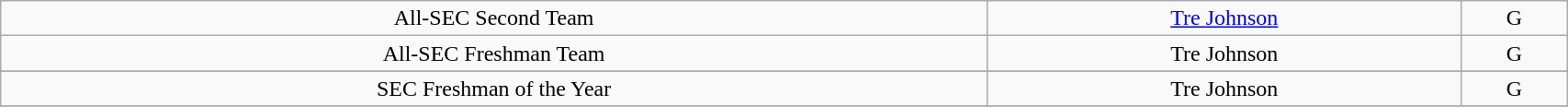<table class="wikitable" style="width: 90%;text-align: center;">
<tr align="center">
<td rowspan="1">All-SEC Second Team</td>
<td><a href='#'>Tre Johnson</a></td>
<td>G</td>
</tr>
<tr align="center">
<td rowspan="1">All-SEC Freshman Team</td>
<td>Tre Johnson</td>
<td>G</td>
</tr>
<tr>
</tr>
<tr align="center">
<td rowspan="1">SEC Freshman of the Year</td>
<td>Tre Johnson</td>
<td>G</td>
</tr>
<tr>
</tr>
</table>
